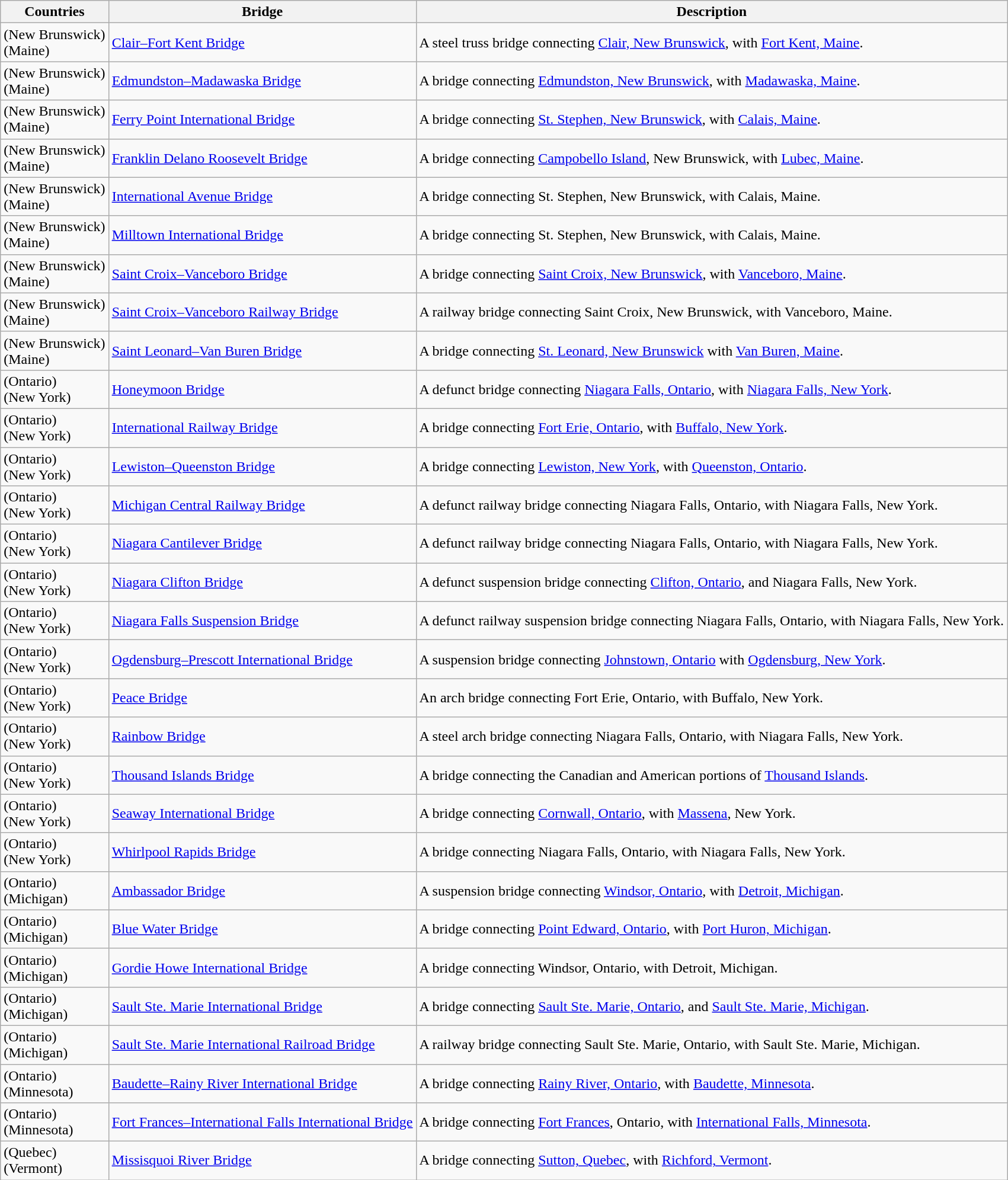<table class="wikitable">
<tr>
<th>Countries</th>
<th>Bridge</th>
<th>Description</th>
</tr>
<tr>
<td> (New Brunswick) <br>  (Maine)</td>
<td><a href='#'>Clair–Fort Kent Bridge</a></td>
<td>A steel truss bridge connecting <a href='#'>Clair, New Brunswick</a>, with <a href='#'>Fort Kent, Maine</a>.</td>
</tr>
<tr>
<td> (New Brunswick) <br>  (Maine)</td>
<td><a href='#'>Edmundston–Madawaska Bridge</a></td>
<td>A bridge connecting <a href='#'>Edmundston, New Brunswick</a>, with <a href='#'>Madawaska, Maine</a>.</td>
</tr>
<tr>
<td> (New Brunswick) <br>  (Maine)</td>
<td><a href='#'>Ferry Point International Bridge</a></td>
<td>A bridge connecting <a href='#'>St. Stephen, New Brunswick</a>, with <a href='#'>Calais, Maine</a>.</td>
</tr>
<tr>
<td> (New Brunswick) <br>  (Maine)</td>
<td><a href='#'>Franklin Delano Roosevelt Bridge</a></td>
<td>A bridge connecting <a href='#'>Campobello Island</a>, New Brunswick, with <a href='#'>Lubec, Maine</a>.</td>
</tr>
<tr>
<td> (New Brunswick) <br>  (Maine)</td>
<td><a href='#'>International Avenue Bridge</a></td>
<td>A bridge connecting St. Stephen, New Brunswick, with Calais, Maine.</td>
</tr>
<tr>
<td> (New Brunswick) <br>  (Maine)</td>
<td><a href='#'>Milltown International Bridge</a></td>
<td>A bridge connecting St. Stephen, New Brunswick, with Calais, Maine.</td>
</tr>
<tr>
<td> (New Brunswick) <br>  (Maine)</td>
<td><a href='#'>Saint Croix–Vanceboro Bridge</a></td>
<td>A bridge connecting <a href='#'>Saint Croix, New Brunswick</a>, with <a href='#'>Vanceboro, Maine</a>.</td>
</tr>
<tr>
<td> (New Brunswick) <br>  (Maine)</td>
<td><a href='#'>Saint Croix–Vanceboro Railway Bridge</a></td>
<td>A railway bridge connecting Saint Croix, New Brunswick, with Vanceboro, Maine.</td>
</tr>
<tr>
<td> (New Brunswick) <br>  (Maine)</td>
<td><a href='#'>Saint Leonard–Van Buren Bridge</a></td>
<td>A bridge connecting <a href='#'>St. Leonard, New Brunswick</a> with <a href='#'>Van Buren, Maine</a>.</td>
</tr>
<tr>
<td> (Ontario) <br> (New York)</td>
<td><a href='#'>Honeymoon Bridge</a></td>
<td>A defunct bridge connecting <a href='#'>Niagara Falls, Ontario</a>, with <a href='#'>Niagara Falls, New York</a>.</td>
</tr>
<tr>
<td> (Ontario) <br> (New York)</td>
<td><a href='#'>International Railway Bridge</a></td>
<td>A bridge connecting <a href='#'>Fort Erie, Ontario</a>, with <a href='#'>Buffalo, New York</a>.</td>
</tr>
<tr>
<td> (Ontario) <br> (New York)</td>
<td><a href='#'>Lewiston–Queenston Bridge</a></td>
<td>A bridge connecting <a href='#'>Lewiston, New York</a>, with <a href='#'>Queenston, Ontario</a>.</td>
</tr>
<tr>
<td> (Ontario) <br> (New York)</td>
<td><a href='#'>Michigan Central Railway Bridge</a></td>
<td>A defunct railway bridge connecting Niagara Falls, Ontario, with Niagara Falls, New York.</td>
</tr>
<tr>
<td> (Ontario) <br> (New York)</td>
<td><a href='#'>Niagara Cantilever Bridge</a></td>
<td>A defunct railway bridge connecting Niagara Falls, Ontario, with Niagara Falls, New York.</td>
</tr>
<tr>
<td> (Ontario) <br> (New York)</td>
<td><a href='#'>Niagara Clifton Bridge</a></td>
<td>A defunct suspension bridge connecting <a href='#'>Clifton, Ontario</a>, and Niagara Falls, New York.</td>
</tr>
<tr>
<td> (Ontario) <br> (New York)</td>
<td><a href='#'>Niagara Falls Suspension Bridge</a></td>
<td>A defunct railway suspension bridge connecting Niagara Falls, Ontario, with Niagara Falls, New York.</td>
</tr>
<tr>
<td> (Ontario) <br> (New York)</td>
<td><a href='#'>Ogdensburg–Prescott International Bridge</a></td>
<td>A suspension bridge connecting <a href='#'>Johnstown, Ontario</a> with <a href='#'>Ogdensburg, New York</a>.</td>
</tr>
<tr>
<td> (Ontario) <br> (New York)</td>
<td><a href='#'>Peace Bridge</a></td>
<td>An arch bridge connecting Fort Erie, Ontario, with Buffalo, New York.</td>
</tr>
<tr>
<td> (Ontario) <br> (New York)</td>
<td><a href='#'>Rainbow Bridge</a></td>
<td>A steel arch bridge connecting Niagara Falls, Ontario, with Niagara Falls, New York.</td>
</tr>
<tr>
<td> (Ontario) <br> (New York)</td>
<td><a href='#'>Thousand Islands Bridge</a></td>
<td>A bridge connecting the Canadian and American portions of <a href='#'>Thousand Islands</a>.</td>
</tr>
<tr>
<td> (Ontario) <br> (New York)</td>
<td><a href='#'>Seaway International Bridge</a></td>
<td>A bridge connecting <a href='#'>Cornwall, Ontario</a>, with <a href='#'>Massena</a>, New York.</td>
</tr>
<tr>
<td> (Ontario) <br> (New York)</td>
<td><a href='#'>Whirlpool Rapids Bridge</a></td>
<td>A bridge connecting Niagara Falls, Ontario, with Niagara Falls, New York.</td>
</tr>
<tr>
<td> (Ontario) <br> (Michigan)</td>
<td><a href='#'>Ambassador Bridge</a></td>
<td>A suspension bridge connecting <a href='#'>Windsor, Ontario</a>, with <a href='#'>Detroit, Michigan</a>.</td>
</tr>
<tr>
<td> (Ontario) <br> (Michigan)</td>
<td><a href='#'>Blue Water Bridge</a></td>
<td>A bridge connecting <a href='#'>Point Edward, Ontario</a>, with <a href='#'>Port Huron, Michigan</a>.</td>
</tr>
<tr>
<td> (Ontario) <br> (Michigan)</td>
<td><a href='#'>Gordie Howe International Bridge</a></td>
<td>A bridge connecting Windsor, Ontario, with Detroit, Michigan.</td>
</tr>
<tr>
<td> (Ontario) <br> (Michigan)</td>
<td><a href='#'>Sault Ste. Marie International Bridge</a></td>
<td>A bridge connecting <a href='#'>Sault Ste. Marie, Ontario</a>, and <a href='#'>Sault Ste. Marie, Michigan</a>.</td>
</tr>
<tr>
<td> (Ontario) <br> (Michigan)</td>
<td><a href='#'>Sault Ste. Marie International Railroad Bridge</a></td>
<td>A railway bridge connecting Sault Ste. Marie, Ontario, with Sault Ste. Marie, Michigan.</td>
</tr>
<tr>
<td> (Ontario) <br> (Minnesota)</td>
<td><a href='#'>Baudette–Rainy River International Bridge</a></td>
<td>A bridge connecting <a href='#'>Rainy River, Ontario</a>, with <a href='#'>Baudette, Minnesota</a>.</td>
</tr>
<tr>
<td> (Ontario) <br> (Minnesota)</td>
<td><a href='#'>Fort Frances–International Falls International Bridge</a></td>
<td>A bridge connecting <a href='#'>Fort Frances</a>, Ontario, with <a href='#'>International Falls, Minnesota</a>.</td>
</tr>
<tr>
<td> (Quebec) <br>  (Vermont)</td>
<td><a href='#'>Missisquoi River Bridge</a></td>
<td>A bridge connecting <a href='#'>Sutton, Quebec</a>, with <a href='#'>Richford, Vermont</a>.</td>
</tr>
</table>
